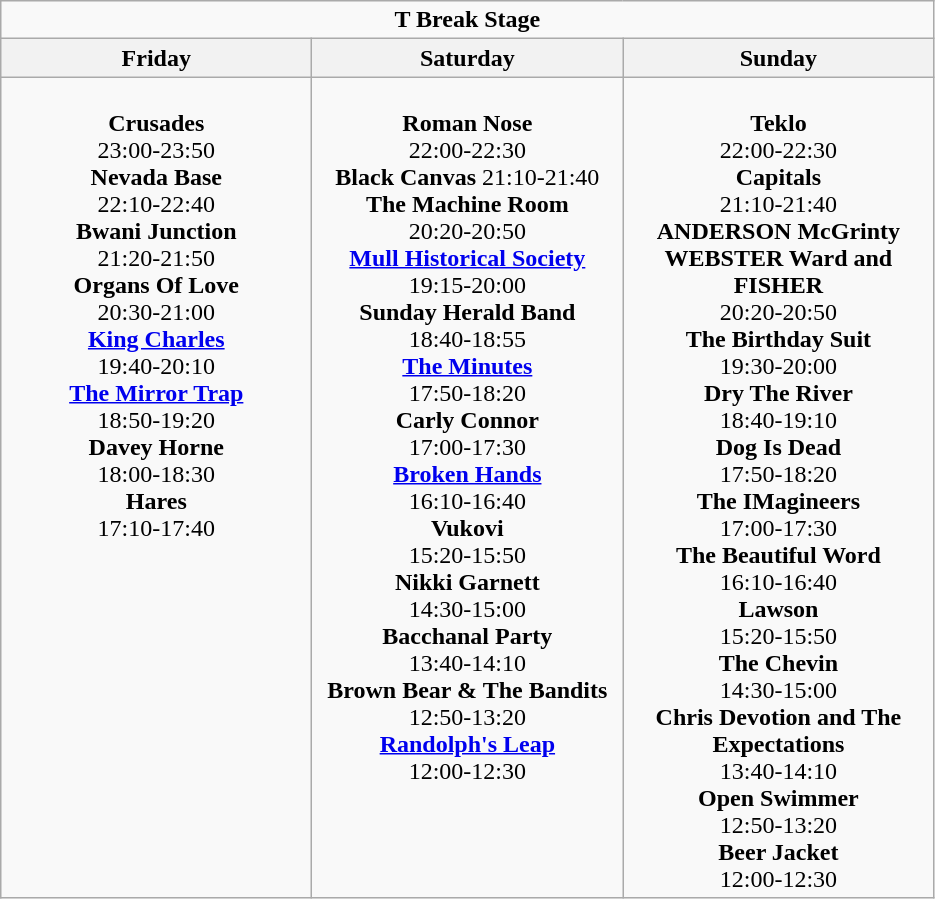<table class="wikitable">
<tr>
<td colspan="3" style="text-align:center;"><strong>T Break Stage</strong></td>
</tr>
<tr>
<th>Friday</th>
<th>Saturday</th>
<th>Sunday</th>
</tr>
<tr>
<td style="text-align:center; vertical-align:top; width:200px;"><br><strong>Crusades</strong>
<br> 23:00-23:50
<br> <strong>Nevada Base</strong>
<br> 22:10-22:40
<br> <strong>Bwani Junction</strong>
<br> 21:20-21:50
<br> <strong>Organs Of Love</strong>
<br> 20:30-21:00
<br> <strong><a href='#'>King Charles</a></strong>
<br> 19:40-20:10
<br> <strong><a href='#'>The Mirror Trap</a></strong>
<br> 18:50-19:20
<br> <strong>Davey Horne</strong>
<br> 18:00-18:30
<br> <strong>Hares</strong>
<br> 17:10-17:40</td>
<td style="text-align:center; vertical-align:top; width:200px;"><br><strong>Roman Nose</strong>
<br> 22:00-22:30
<br> <strong>Black Canvas</strong>
<vr> 21:10-21:40
<br> <strong>The Machine Room</strong>
<br> 20:20-20:50
<br> <strong><a href='#'>Mull Historical Society</a></strong>
<br> 19:15-20:00
<br> <strong>Sunday Herald Band</strong>
<br> 18:40-18:55
<br> <strong><a href='#'>The Minutes</a></strong>
<br> 17:50-18:20
<br> <strong>Carly Connor</strong>
<br> 17:00-17:30
<br> <strong><a href='#'>Broken Hands</a></strong>
<br> 16:10-16:40
<br> <strong>Vukovi</strong>
<br> 15:20-15:50
<br> <strong>Nikki Garnett</strong>
<br> 14:30-15:00
<br> <strong>Bacchanal Party</strong>
<br> 13:40-14:10
<br> <strong>Brown Bear & The Bandits</strong>
<br> 12:50-13:20
<br> <strong><a href='#'>Randolph's Leap</a></strong>
<br> 12:00-12:30</td>
<td style="text-align:center; vertical-align:top; width:200px;"><br><strong>Teklo</strong>
<br> 22:00-22:30
<br> <strong>Capitals</strong>
<br> 21:10-21:40
<br> <strong>ANDERSON McGrinty WEBSTER Ward and FISHER</strong>
<br> 20:20-20:50
<br> <strong>The Birthday Suit</strong>
<br> 19:30-20:00
<br> <strong>Dry The River</strong>
<br> 18:40-19:10
<br> <strong>Dog Is Dead</strong>
<br> 17:50-18:20
<br> <strong>The IMagineers</strong>
<br> 17:00-17:30
<br> <strong>The Beautiful Word</strong>
<br> 16:10-16:40
<br> <strong>Lawson</strong>
<br> 15:20-15:50
<br> <strong>The Chevin</strong>
<br> 14:30-15:00
<br> <strong>Chris Devotion and The Expectations</strong>
<br> 13:40-14:10
<br> <strong>Open Swimmer</strong>
<br> 12:50-13:20
<br> <strong>Beer Jacket</strong>
<br> 12:00-12:30</td>
</tr>
</table>
